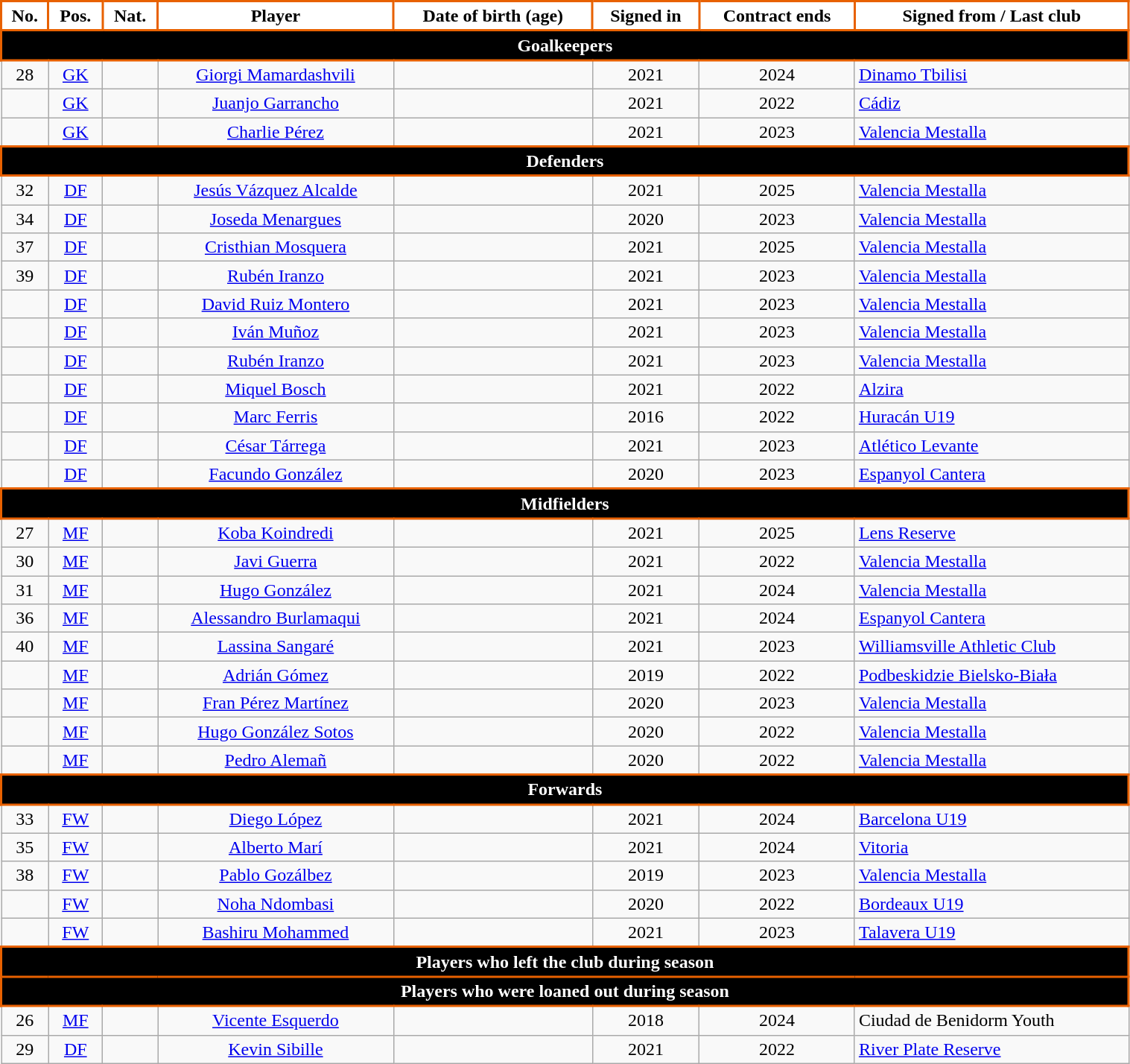<table class="wikitable" style="text-align:center; font-size:100%;width:80%;">
<tr>
<th style="background:#FFFFFF; color:#000000; border:2px solid #E86100;" text-align:center;">No.</th>
<th style="background:#FFFFFF; color:#000000; border:2px solid #E86100;" text-align:center;">Pos.</th>
<th style="background:#FFFFFF; color:#000000; border:2px solid #E86100;" text-align:center;">Nat.</th>
<th style="background:#FFFFFF; color:#000000; border:2px solid #E86100;" text-align:center;">Player</th>
<th style="background:#FFFFFF; color:#000000; border:2px solid #E86100;" text-align:center;">Date of birth (age)</th>
<th style="background:#FFFFFF; color:#000000; border:2px solid #E86100;" text-align:center;">Signed in</th>
<th style="background:#FFFFFF; color:#000000; border:2px solid #E86100;" text-align:center;">Contract ends</th>
<th style="background:#FFFFFF; color:#000000; border:2px solid #E86100;" text-align:center;">Signed from / Last club</th>
</tr>
<tr>
<th colspan="8" style="background:#000000; color:#FFFFFF; border:2px solid #E86100;" text-align:center;">Goalkeepers</th>
</tr>
<tr>
<td>28</td>
<td><a href='#'>GK</a></td>
<td></td>
<td align=center><a href='#'>Giorgi Mamardashvili</a></td>
<td></td>
<td>2021</td>
<td>2024</td>
<td align=left> <a href='#'>Dinamo Tbilisi</a></td>
</tr>
<tr>
<td></td>
<td><a href='#'>GK</a></td>
<td></td>
<td align=center><a href='#'>Juanjo Garrancho</a></td>
<td></td>
<td>2021</td>
<td>2022</td>
<td align=left> <a href='#'>Cádiz</a></td>
</tr>
<tr>
<td></td>
<td><a href='#'>GK</a></td>
<td></td>
<td align=center><a href='#'>Charlie Pérez</a></td>
<td></td>
<td>2021</td>
<td>2023</td>
<td align=left> <a href='#'>Valencia Mestalla</a></td>
</tr>
<tr>
<th colspan="8" style="background:#000000; color:#FFFFFF; border:2px solid #E86100;" text-align:center;">Defenders</th>
</tr>
<tr>
<td>32</td>
<td><a href='#'>DF</a></td>
<td></td>
<td align=center><a href='#'>Jesús Vázquez Alcalde</a></td>
<td></td>
<td>2021</td>
<td>2025</td>
<td align=left> <a href='#'>Valencia Mestalla</a></td>
</tr>
<tr>
<td>34</td>
<td><a href='#'>DF</a></td>
<td></td>
<td align=center><a href='#'>Joseda Menargues</a></td>
<td></td>
<td>2020</td>
<td>2023</td>
<td align=left> <a href='#'>Valencia Mestalla</a></td>
</tr>
<tr>
<td>37</td>
<td><a href='#'>DF</a></td>
<td></td>
<td align=center><a href='#'>Cristhian Mosquera</a></td>
<td></td>
<td>2021</td>
<td>2025</td>
<td align=left> <a href='#'>Valencia Mestalla</a></td>
</tr>
<tr>
<td>39</td>
<td><a href='#'>DF</a></td>
<td></td>
<td align=center><a href='#'>Rubén Iranzo</a></td>
<td></td>
<td>2021</td>
<td>2023</td>
<td align=left> <a href='#'>Valencia Mestalla</a></td>
</tr>
<tr>
<td></td>
<td><a href='#'>DF</a></td>
<td></td>
<td align=center><a href='#'>David Ruiz Montero</a></td>
<td></td>
<td>2021</td>
<td>2023</td>
<td align=left> <a href='#'>Valencia Mestalla</a></td>
</tr>
<tr>
<td></td>
<td><a href='#'>DF</a></td>
<td></td>
<td align=center><a href='#'>Iván Muñoz</a></td>
<td></td>
<td>2021</td>
<td>2023</td>
<td align=left> <a href='#'>Valencia Mestalla</a></td>
</tr>
<tr>
<td></td>
<td><a href='#'>DF</a></td>
<td></td>
<td align=center><a href='#'>Rubén Iranzo</a></td>
<td></td>
<td>2021</td>
<td>2023</td>
<td align=left> <a href='#'>Valencia Mestalla</a></td>
</tr>
<tr>
<td></td>
<td><a href='#'>DF</a></td>
<td></td>
<td align=center><a href='#'>Miquel Bosch</a></td>
<td></td>
<td>2021</td>
<td>2022</td>
<td align=left> <a href='#'>Alzira</a></td>
</tr>
<tr>
<td></td>
<td><a href='#'>DF</a></td>
<td></td>
<td align=center><a href='#'>Marc Ferris</a></td>
<td></td>
<td>2016</td>
<td>2022</td>
<td align=left> <a href='#'>Huracán U19</a></td>
</tr>
<tr>
<td></td>
<td><a href='#'>DF</a></td>
<td></td>
<td align=center><a href='#'>César Tárrega</a></td>
<td></td>
<td>2021</td>
<td>2023</td>
<td align=left> <a href='#'>Atlético Levante</a></td>
</tr>
<tr>
<td></td>
<td><a href='#'>DF</a></td>
<td></td>
<td align=center><a href='#'>Facundo González</a></td>
<td></td>
<td>2020</td>
<td>2023</td>
<td align=left> <a href='#'>Espanyol Cantera</a></td>
</tr>
<tr>
<th colspan="8" style="background:#000000; color:#FFFFFF; border:2px solid #E86100;" text-align:center;">Midfielders</th>
</tr>
<tr>
<td>27</td>
<td><a href='#'>MF</a></td>
<td></td>
<td align=center><a href='#'>Koba Koindredi</a></td>
<td></td>
<td>2021</td>
<td>2025</td>
<td align=left> <a href='#'>Lens Reserve</a></td>
</tr>
<tr>
<td>30</td>
<td><a href='#'>MF</a></td>
<td></td>
<td align=center><a href='#'>Javi Guerra</a></td>
<td></td>
<td>2021</td>
<td>2022</td>
<td align=left> <a href='#'>Valencia Mestalla</a></td>
</tr>
<tr>
<td>31</td>
<td><a href='#'>MF</a></td>
<td></td>
<td align=center><a href='#'>Hugo González</a></td>
<td></td>
<td>2021</td>
<td>2024</td>
<td align=left> <a href='#'>Valencia Mestalla</a></td>
</tr>
<tr>
<td>36</td>
<td><a href='#'>MF</a></td>
<td></td>
<td align=center><a href='#'>Alessandro Burlamaqui</a></td>
<td></td>
<td>2021</td>
<td>2024</td>
<td align=left> <a href='#'>Espanyol Cantera</a></td>
</tr>
<tr>
<td>40</td>
<td><a href='#'>MF</a></td>
<td></td>
<td align=center><a href='#'>Lassina Sangaré</a></td>
<td></td>
<td>2021</td>
<td>2023</td>
<td align=left> <a href='#'>Williamsville Athletic Club</a></td>
</tr>
<tr>
<td></td>
<td><a href='#'>MF</a></td>
<td></td>
<td align=center><a href='#'>Adrián Gómez</a></td>
<td></td>
<td>2019</td>
<td>2022</td>
<td align=left> <a href='#'>Podbeskidzie Bielsko-Biała</a></td>
</tr>
<tr>
<td></td>
<td><a href='#'>MF</a></td>
<td></td>
<td align=center><a href='#'>Fran Pérez Martínez</a></td>
<td></td>
<td>2020</td>
<td>2023</td>
<td align=left> <a href='#'>Valencia Mestalla</a></td>
</tr>
<tr>
<td></td>
<td><a href='#'>MF</a></td>
<td></td>
<td align=center><a href='#'>Hugo González Sotos</a></td>
<td></td>
<td>2020</td>
<td>2022</td>
<td align=left> <a href='#'>Valencia Mestalla</a></td>
</tr>
<tr>
<td></td>
<td><a href='#'>MF</a></td>
<td></td>
<td align=center><a href='#'>Pedro Alemañ</a></td>
<td></td>
<td>2020</td>
<td>2022</td>
<td align=left> <a href='#'>Valencia Mestalla</a></td>
</tr>
<tr>
<th colspan="8" style="background:#000000; color:#FFFFFF; border:2px solid #E86100;" text-align:center;">Forwards</th>
</tr>
<tr>
<td>33</td>
<td><a href='#'>FW</a></td>
<td></td>
<td align=center><a href='#'>Diego López</a></td>
<td></td>
<td>2021</td>
<td>2024</td>
<td align=left> <a href='#'>Barcelona U19</a></td>
</tr>
<tr>
<td>35</td>
<td><a href='#'>FW</a></td>
<td></td>
<td align=center><a href='#'>Alberto Marí</a></td>
<td></td>
<td>2021</td>
<td>2024</td>
<td align=left> <a href='#'>Vitoria</a></td>
</tr>
<tr>
<td>38</td>
<td><a href='#'>FW</a></td>
<td></td>
<td align=center><a href='#'>Pablo Gozálbez</a></td>
<td></td>
<td>2019</td>
<td>2023</td>
<td align=left> <a href='#'>Valencia Mestalla</a></td>
</tr>
<tr>
<td></td>
<td><a href='#'>FW</a></td>
<td></td>
<td align=center><a href='#'>Noha Ndombasi</a></td>
<td></td>
<td>2020</td>
<td>2022</td>
<td align=left> <a href='#'>Bordeaux U19</a></td>
</tr>
<tr>
<td></td>
<td><a href='#'>FW</a></td>
<td></td>
<td align=center><a href='#'>Bashiru Mohammed</a></td>
<td></td>
<td>2021</td>
<td>2023</td>
<td align=left> <a href='#'>Talavera U19</a></td>
</tr>
<tr>
<th colspan="8" style="background:#000000; color:#FFFFFF; border:2px solid #E86100;" text-align:center;">Players who left the club during season</th>
</tr>
<tr>
<th colspan="8" style="background:#000000; color:#FFFFFF; border:2px solid #E86100;" text-align:center;">Players who were loaned out during season</th>
</tr>
<tr>
<td>26</td>
<td><a href='#'>MF</a></td>
<td></td>
<td align=center><a href='#'>Vicente Esquerdo</a></td>
<td></td>
<td>2018</td>
<td>2024</td>
<td align=left> Ciudad de Benidorm Youth</td>
</tr>
<tr>
<td>29</td>
<td><a href='#'>DF</a></td>
<td></td>
<td align=center><a href='#'>Kevin Sibille</a></td>
<td></td>
<td>2021</td>
<td>2022</td>
<td align=left> <a href='#'>River Plate Reserve</a></td>
</tr>
</table>
